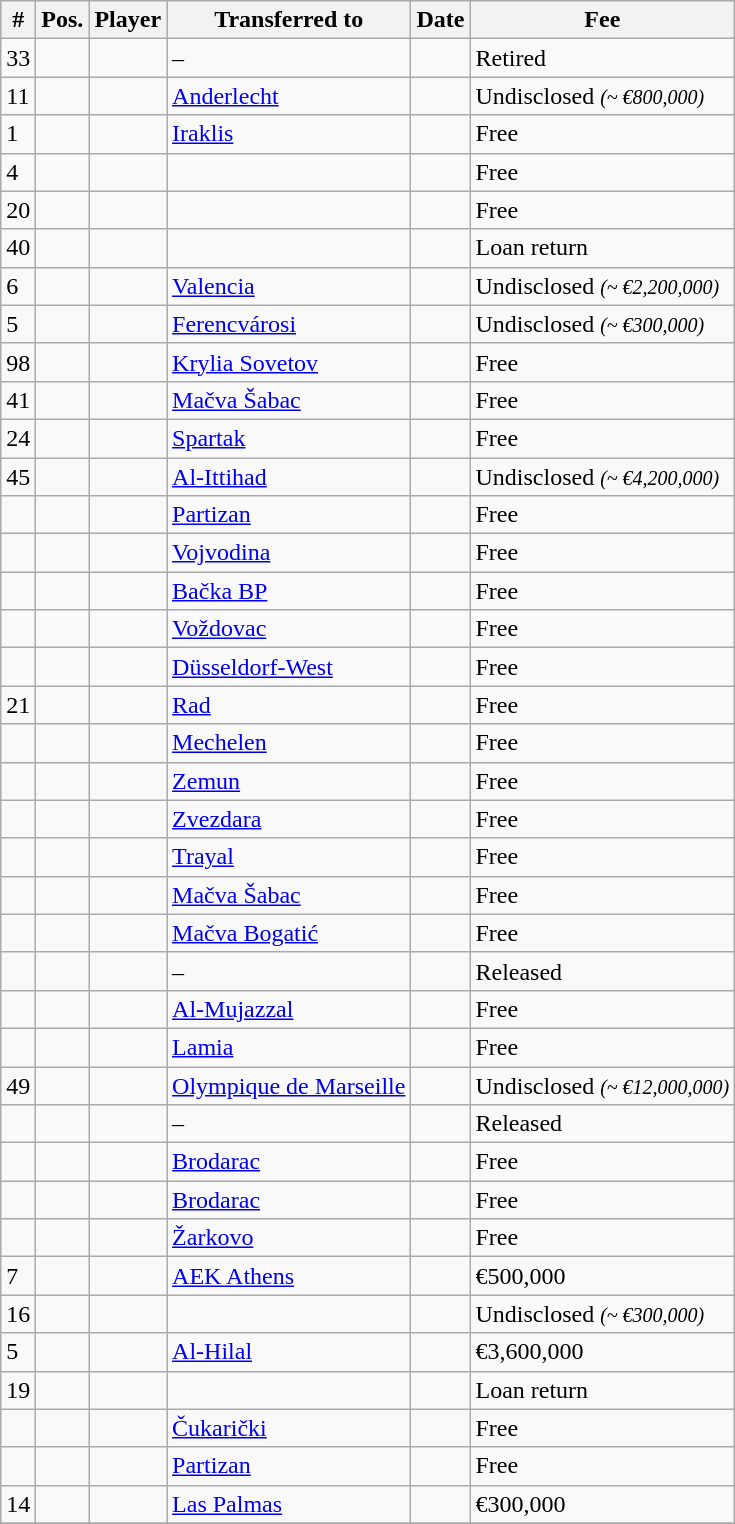<table class="wikitable sortable" text-align:center; font-size:95%; text-align:left;">
<tr>
<th>#</th>
<th>Pos.</th>
<th>Player</th>
<th>Transferred to</th>
<th>Date</th>
<th>Fee</th>
</tr>
<tr>
<td>33</td>
<td></td>
<td></td>
<td>–</td>
<td></td>
<td>Retired</td>
</tr>
<tr>
<td>11</td>
<td></td>
<td></td>
<td> <a href='#'>Anderlecht</a></td>
<td></td>
<td>Undisclosed <small><em>(~ €800,000)</em></small></td>
</tr>
<tr>
<td>1</td>
<td></td>
<td></td>
<td> <a href='#'>Iraklis</a></td>
<td></td>
<td>Free</td>
</tr>
<tr>
<td>4</td>
<td></td>
<td></td>
<td></td>
<td></td>
<td>Free</td>
</tr>
<tr>
<td>20</td>
<td></td>
<td></td>
<td></td>
<td></td>
<td>Free</td>
</tr>
<tr>
<td>40</td>
<td></td>
<td></td>
<td></td>
<td></td>
<td>Loan return</td>
</tr>
<tr>
<td>6</td>
<td></td>
<td></td>
<td> <a href='#'>Valencia</a></td>
<td></td>
<td>Undisclosed <small><em>(~ €2,200,000)</em></small></td>
</tr>
<tr>
<td>5</td>
<td></td>
<td></td>
<td> <a href='#'>Ferencvárosi</a></td>
<td></td>
<td>Undisclosed <small><em>(~ €300,000)</em></small></td>
</tr>
<tr>
<td>98</td>
<td></td>
<td></td>
<td> <a href='#'>Krylia Sovetov</a></td>
<td></td>
<td>Free</td>
</tr>
<tr>
<td>41</td>
<td></td>
<td></td>
<td> <a href='#'>Mačva Šabac</a></td>
<td></td>
<td>Free</td>
</tr>
<tr>
<td>24</td>
<td></td>
<td></td>
<td> <a href='#'>Spartak</a></td>
<td></td>
<td>Free</td>
</tr>
<tr>
<td>45</td>
<td></td>
<td></td>
<td> <a href='#'>Al-Ittihad</a></td>
<td></td>
<td>Undisclosed <small><em>(~ €4,200,000)</em></small></td>
</tr>
<tr>
<td></td>
<td></td>
<td></td>
<td> <a href='#'>Partizan</a></td>
<td></td>
<td>Free</td>
</tr>
<tr>
<td></td>
<td></td>
<td></td>
<td> <a href='#'>Vojvodina</a></td>
<td></td>
<td>Free</td>
</tr>
<tr>
<td></td>
<td></td>
<td></td>
<td> <a href='#'>Bačka BP</a></td>
<td></td>
<td>Free</td>
</tr>
<tr>
<td></td>
<td></td>
<td></td>
<td> <a href='#'>Voždovac</a></td>
<td></td>
<td>Free</td>
</tr>
<tr>
<td></td>
<td></td>
<td></td>
<td> <a href='#'>Düsseldorf-West</a></td>
<td></td>
<td>Free</td>
</tr>
<tr>
<td>21</td>
<td></td>
<td></td>
<td> <a href='#'>Rad</a></td>
<td></td>
<td>Free</td>
</tr>
<tr>
<td></td>
<td></td>
<td></td>
<td> <a href='#'>Mechelen</a></td>
<td></td>
<td>Free</td>
</tr>
<tr>
<td></td>
<td></td>
<td></td>
<td> <a href='#'>Zemun</a></td>
<td></td>
<td>Free</td>
</tr>
<tr>
<td></td>
<td></td>
<td></td>
<td> <a href='#'>Zvezdara</a></td>
<td></td>
<td>Free</td>
</tr>
<tr>
<td></td>
<td></td>
<td></td>
<td> <a href='#'>Trayal</a></td>
<td></td>
<td>Free</td>
</tr>
<tr>
<td></td>
<td></td>
<td></td>
<td> <a href='#'>Mačva Šabac</a></td>
<td></td>
<td>Free</td>
</tr>
<tr>
<td></td>
<td></td>
<td></td>
<td> <a href='#'>Mačva Bogatić</a></td>
<td></td>
<td>Free</td>
</tr>
<tr>
<td></td>
<td></td>
<td></td>
<td>–</td>
<td></td>
<td>Released</td>
</tr>
<tr>
<td></td>
<td></td>
<td></td>
<td> <a href='#'>Al-Mujazzal</a></td>
<td></td>
<td>Free</td>
</tr>
<tr>
<td></td>
<td></td>
<td></td>
<td> <a href='#'>Lamia</a></td>
<td></td>
<td>Free</td>
</tr>
<tr>
<td>49</td>
<td></td>
<td></td>
<td> <a href='#'>Olympique de Marseille</a></td>
<td></td>
<td>Undisclosed <small><em>(~ €12,000,000)</em></small></td>
</tr>
<tr>
<td></td>
<td></td>
<td></td>
<td>–</td>
<td></td>
<td>Released</td>
</tr>
<tr>
<td></td>
<td></td>
<td></td>
<td> <a href='#'>Brodarac</a></td>
<td></td>
<td>Free</td>
</tr>
<tr>
<td></td>
<td></td>
<td></td>
<td> <a href='#'>Brodarac</a></td>
<td></td>
<td>Free</td>
</tr>
<tr>
<td></td>
<td></td>
<td></td>
<td> <a href='#'>Žarkovo</a></td>
<td></td>
<td>Free</td>
</tr>
<tr>
<td>7</td>
<td></td>
<td></td>
<td> <a href='#'>AEK Athens</a></td>
<td></td>
<td>€500,000</td>
</tr>
<tr>
<td>16</td>
<td></td>
<td></td>
<td></td>
<td></td>
<td>Undisclosed <small><em>(~ €300,000)</em></small></td>
</tr>
<tr>
<td>5</td>
<td></td>
<td></td>
<td> <a href='#'>Al-Hilal</a></td>
<td></td>
<td>€3,600,000</td>
</tr>
<tr>
<td>19</td>
<td></td>
<td></td>
<td></td>
<td></td>
<td>Loan return</td>
</tr>
<tr>
<td></td>
<td></td>
<td></td>
<td> <a href='#'>Čukarički</a></td>
<td></td>
<td>Free </td>
</tr>
<tr>
<td></td>
<td></td>
<td></td>
<td> <a href='#'>Partizan</a></td>
<td></td>
<td>Free </td>
</tr>
<tr>
<td>14</td>
<td></td>
<td></td>
<td> <a href='#'>Las Palmas</a></td>
<td></td>
<td>€300,000 </td>
</tr>
<tr>
</tr>
</table>
